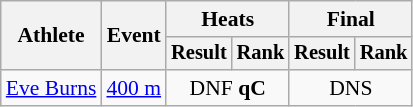<table class="wikitable" style="font-size:90%">
<tr>
<th rowspan=2>Athlete</th>
<th rowspan=2>Event</th>
<th colspan=2>Heats</th>
<th colspan=2>Final</th>
</tr>
<tr style="font-size:95%">
<th>Result</th>
<th>Rank</th>
<th>Result</th>
<th>Rank</th>
</tr>
<tr align=center>
<td align=left><a href='#'>Eve Burns</a></td>
<td align=left><a href='#'>400 m</a></td>
<td colspan=2>DNF <strong>qC</strong></td>
<td colspan=2>DNS</td>
</tr>
</table>
